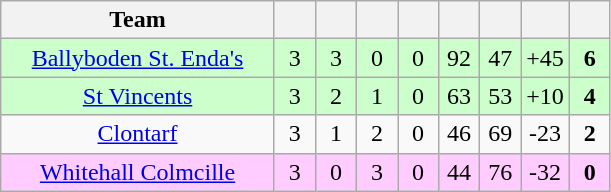<table class="wikitable" style="text-align:center">
<tr>
<th style="width:175px;">Team</th>
<th width="20"></th>
<th width="20"></th>
<th width="20"></th>
<th width="20"></th>
<th width="20"></th>
<th width="20"></th>
<th width="20"></th>
<th width="20"></th>
</tr>
<tr style="background:#cfc;">
<td><a href='#'>Ballyboden St. Enda's</a></td>
<td>3</td>
<td>3</td>
<td>0</td>
<td>0</td>
<td>92</td>
<td>47</td>
<td>+45</td>
<td><strong>6</strong></td>
</tr>
<tr style="background:#cfc;">
<td><a href='#'>St Vincents</a></td>
<td>3</td>
<td>2</td>
<td>1</td>
<td>0</td>
<td>63</td>
<td>53</td>
<td>+10</td>
<td><strong>4</strong></td>
</tr>
<tr>
<td><a href='#'>Clontarf</a></td>
<td>3</td>
<td>1</td>
<td>2</td>
<td>0</td>
<td>46</td>
<td>69</td>
<td>-23</td>
<td><strong>2</strong></td>
</tr>
<tr style="background:#fcf;">
<td><a href='#'>Whitehall Colmcille</a></td>
<td>3</td>
<td>0</td>
<td>3</td>
<td>0</td>
<td>44</td>
<td>76</td>
<td>-32</td>
<td><strong>0</strong></td>
</tr>
</table>
